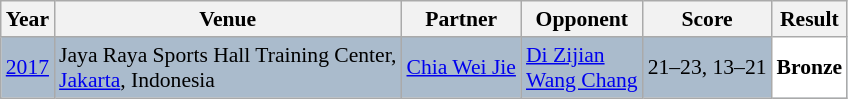<table class="sortable wikitable" style="font-size: 90%;">
<tr>
<th>Year</th>
<th>Venue</th>
<th>Partner</th>
<th>Opponent</th>
<th>Score</th>
<th>Result</th>
</tr>
<tr style="background:#AABBCC">
<td align="center"><a href='#'>2017</a></td>
<td align="left">Jaya Raya Sports Hall Training Center,<br><a href='#'>Jakarta</a>, Indonesia</td>
<td align="left"> <a href='#'>Chia Wei Jie</a></td>
<td align="left"> <a href='#'>Di Zijian</a><br> <a href='#'>Wang Chang</a></td>
<td align="left">21–23, 13–21</td>
<td style="text-align:left; background:white"> <strong>Bronze</strong></td>
</tr>
</table>
